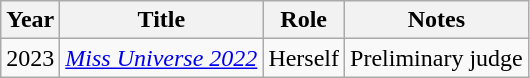<table class="wikitable sortable">
<tr>
<th>Year</th>
<th>Title</th>
<th>Role</th>
<th class="unsortable">Notes</th>
</tr>
<tr>
<td>2023</td>
<td><em><a href='#'>Miss Universe 2022</a></em></td>
<td>Herself</td>
<td>Preliminary judge</td>
</tr>
</table>
